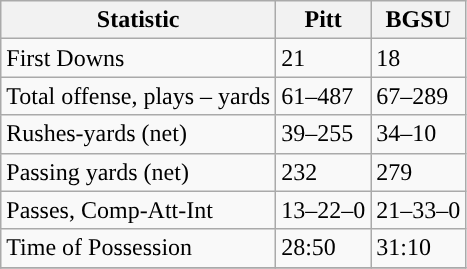<table class="wikitable">
<tr>
<th>Statistic</th>
<th><strong>Pitt</strong></th>
<th><strong>BGSU</strong></th>
</tr>
<tr>
<td>First Downs</td>
<td>21</td>
<td>18</td>
</tr>
<tr>
<td>Total offense, plays – yards</td>
<td>61–487</td>
<td>67–289</td>
</tr>
<tr>
<td>Rushes-yards (net)</td>
<td>39–255</td>
<td>34–10</td>
</tr>
<tr>
<td>Passing yards (net)</td>
<td>232</td>
<td>279</td>
</tr>
<tr>
<td>Passes, Comp-Att-Int</td>
<td>13–22–0</td>
<td>21–33–0</td>
</tr>
<tr>
<td>Time of Possession</td>
<td>28:50</td>
<td>31:10</td>
</tr>
<tr>
</tr>
</table>
